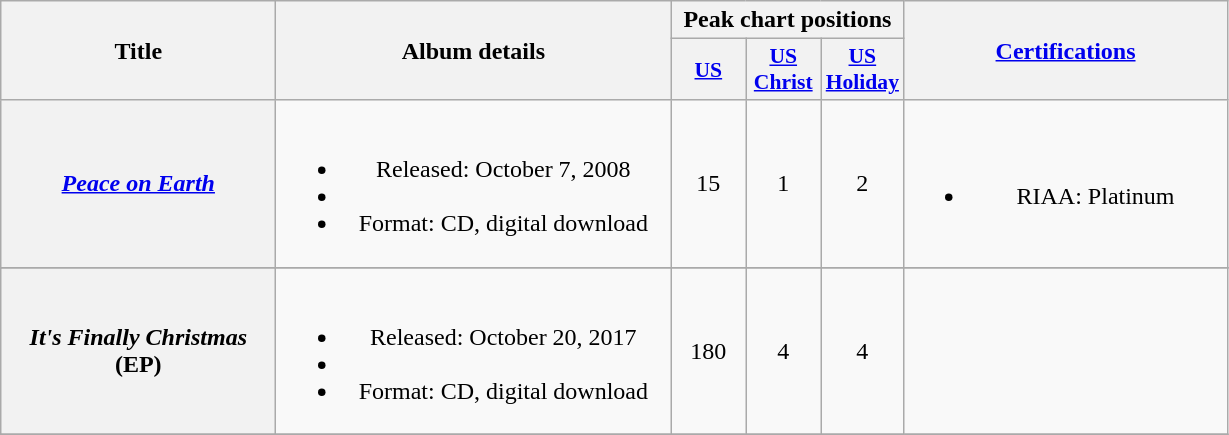<table class="wikitable plainrowheaders" style="text-align:center;">
<tr>
<th scope="col" rowspan="2" style="width:11em;">Title</th>
<th scope="col" rowspan="2" style="width:16em;">Album details</th>
<th scope="col" colspan="3">Peak chart positions</th>
<th scope="col" rowspan="2" style="width:13em;"><a href='#'>Certifications</a></th>
</tr>
<tr>
<th style="width:3em; font-size:90%"><a href='#'>US</a><br></th>
<th style="width:3em; font-size:90%"><a href='#'>US<br>Christ</a><br></th>
<th style="width:3em; font-size:90%"><a href='#'>US<br>Holiday</a><br></th>
</tr>
<tr>
<th scope="row"><em><a href='#'>Peace on Earth</a></em></th>
<td><br><ul><li>Released: October 7, 2008</li><li></li><li>Format: CD, digital download</li></ul></td>
<td>15</td>
<td>1</td>
<td>2</td>
<td><br><ul><li>RIAA: Platinum</li></ul></td>
</tr>
<tr>
</tr>
<tr>
<th scope="row"><em>It's Finally Christmas</em> (EP)</th>
<td><br><ul><li>Released: October 20, 2017</li><li></li><li>Format: CD, digital download</li></ul></td>
<td>180</td>
<td>4</td>
<td>4</td>
<td></td>
</tr>
<tr>
</tr>
</table>
